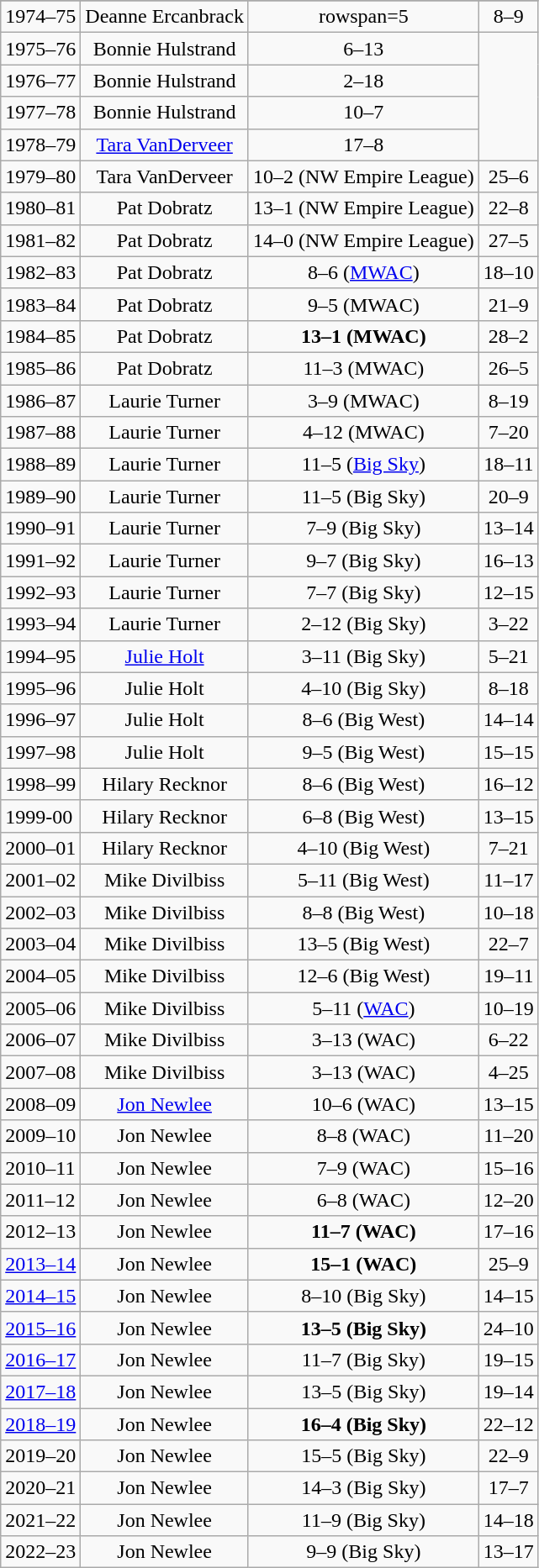<table class="wikitable" style="text-align:center">
<tr>
</tr>
<tr>
<td style="text-align:left">1974–75</td>
<td>Deanne Ercanbrack</td>
<td>rowspan=5 </td>
<td>8–9</td>
</tr>
<tr>
<td style="text-align:left">1975–76</td>
<td>Bonnie Hulstrand</td>
<td>6–13</td>
</tr>
<tr>
<td style="text-align:left">1976–77</td>
<td>Bonnie Hulstrand</td>
<td>2–18</td>
</tr>
<tr>
<td style="text-align:left">1977–78</td>
<td>Bonnie Hulstrand</td>
<td>10–7</td>
</tr>
<tr>
<td style="text-align:left">1978–79</td>
<td><a href='#'>Tara VanDerveer</a></td>
<td>17–8</td>
</tr>
<tr>
<td style="text-align:left">1979–80</td>
<td>Tara VanDerveer</td>
<td>10–2 (NW Empire League)</td>
<td>25–6</td>
</tr>
<tr>
<td style="text-align:left">1980–81</td>
<td>Pat Dobratz</td>
<td>13–1 (NW Empire League)</td>
<td>22–8</td>
</tr>
<tr>
<td style="text-align:left">1981–82</td>
<td>Pat Dobratz</td>
<td>14–0 (NW Empire League)</td>
<td>27–5</td>
</tr>
<tr>
<td style="text-align:left">1982–83</td>
<td>Pat Dobratz</td>
<td>8–6 (<a href='#'>MWAC</a>)</td>
<td>18–10</td>
</tr>
<tr>
<td style="text-align:left">1983–84</td>
<td>Pat Dobratz</td>
<td>9–5 (MWAC)</td>
<td>21–9</td>
</tr>
<tr>
<td style="text-align:left">1984–85</td>
<td>Pat Dobratz</td>
<td><strong>13–1 (MWAC)</strong></td>
<td>28–2</td>
</tr>
<tr>
<td style="text-align:left">1985–86</td>
<td>Pat Dobratz</td>
<td>11–3 (MWAC)</td>
<td>26–5</td>
</tr>
<tr>
<td style="text-align:left">1986–87</td>
<td>Laurie Turner</td>
<td>3–9 (MWAC)</td>
<td>8–19</td>
</tr>
<tr>
<td style="text-align:left">1987–88</td>
<td>Laurie Turner</td>
<td>4–12 (MWAC)</td>
<td>7–20</td>
</tr>
<tr>
<td style="text-align:left">1988–89</td>
<td>Laurie Turner</td>
<td>11–5 (<a href='#'>Big Sky</a>)</td>
<td>18–11</td>
</tr>
<tr>
<td style="text-align:left">1989–90</td>
<td>Laurie Turner</td>
<td>11–5 (Big Sky)</td>
<td>20–9</td>
</tr>
<tr>
<td style="text-align:left">1990–91</td>
<td>Laurie Turner</td>
<td>7–9 (Big Sky)</td>
<td>13–14</td>
</tr>
<tr>
<td style="text-align:left">1991–92</td>
<td>Laurie Turner</td>
<td>9–7 (Big Sky)</td>
<td>16–13</td>
</tr>
<tr>
<td style="text-align:left">1992–93</td>
<td>Laurie Turner</td>
<td>7–7 (Big Sky)</td>
<td>12–15</td>
</tr>
<tr>
<td style="text-align:left">1993–94</td>
<td>Laurie Turner</td>
<td>2–12 (Big Sky)</td>
<td>3–22</td>
</tr>
<tr>
<td style="text-align:left">1994–95</td>
<td><a href='#'>Julie Holt</a></td>
<td>3–11 (Big Sky)</td>
<td>5–21</td>
</tr>
<tr>
<td style="text-align:left">1995–96</td>
<td>Julie Holt</td>
<td>4–10 (Big Sky)</td>
<td>8–18</td>
</tr>
<tr>
<td style="text-align:left">1996–97</td>
<td>Julie Holt</td>
<td>8–6 (Big West)</td>
<td>14–14</td>
</tr>
<tr>
<td style="text-align:left">1997–98</td>
<td>Julie Holt</td>
<td>9–5 (Big West)</td>
<td>15–15</td>
</tr>
<tr>
<td style="text-align:left">1998–99</td>
<td>Hilary Recknor</td>
<td>8–6 (Big West)</td>
<td>16–12</td>
</tr>
<tr>
<td style="text-align:left">1999-00</td>
<td>Hilary Recknor</td>
<td>6–8 (Big West)</td>
<td>13–15</td>
</tr>
<tr>
<td style="text-align:left">2000–01</td>
<td>Hilary Recknor</td>
<td>4–10 (Big West)</td>
<td>7–21</td>
</tr>
<tr>
<td style="text-align:left">2001–02</td>
<td>Mike Divilbiss</td>
<td>5–11 (Big West)</td>
<td>11–17</td>
</tr>
<tr>
<td style="text-align:left">2002–03</td>
<td>Mike Divilbiss</td>
<td>8–8 (Big West)</td>
<td>10–18</td>
</tr>
<tr>
<td style="text-align:left">2003–04</td>
<td>Mike Divilbiss</td>
<td>13–5 (Big West)</td>
<td>22–7</td>
</tr>
<tr>
<td style="text-align:left">2004–05</td>
<td>Mike Divilbiss</td>
<td>12–6 (Big West)</td>
<td>19–11</td>
</tr>
<tr>
<td style="text-align:left">2005–06</td>
<td>Mike Divilbiss</td>
<td>5–11 (<a href='#'>WAC</a>)</td>
<td>10–19</td>
</tr>
<tr>
<td style="text-align:left">2006–07</td>
<td>Mike Divilbiss</td>
<td>3–13 (WAC)</td>
<td>6–22</td>
</tr>
<tr>
<td style="text-align:left">2007–08</td>
<td>Mike Divilbiss</td>
<td>3–13 (WAC)</td>
<td>4–25</td>
</tr>
<tr>
<td style="text-align:left">2008–09</td>
<td><a href='#'>Jon Newlee</a></td>
<td>10–6 (WAC)</td>
<td>13–15</td>
</tr>
<tr>
<td style="text-align:left">2009–10</td>
<td>Jon Newlee</td>
<td>8–8 (WAC)</td>
<td>11–20</td>
</tr>
<tr>
<td style="text-align:left">2010–11</td>
<td>Jon Newlee</td>
<td>7–9 (WAC)</td>
<td>15–16</td>
</tr>
<tr>
<td style="text-align:left">2011–12</td>
<td>Jon Newlee</td>
<td>6–8 (WAC)</td>
<td>12–20</td>
</tr>
<tr>
<td style="text-align:left">2012–13</td>
<td>Jon Newlee</td>
<td><strong>11–7 (WAC)</strong></td>
<td>17–16</td>
</tr>
<tr>
<td style="text-align:left"><a href='#'>2013–14</a></td>
<td>Jon Newlee</td>
<td><strong>15–1 (WAC)</strong></td>
<td>25–9</td>
</tr>
<tr>
<td style="text-align:left"><a href='#'>2014–15</a></td>
<td>Jon Newlee</td>
<td>8–10 (Big Sky)</td>
<td>14–15</td>
</tr>
<tr>
<td style="text-align:left"><a href='#'>2015–16</a></td>
<td>Jon Newlee</td>
<td><strong>13–5 (Big Sky)</strong></td>
<td>24–10</td>
</tr>
<tr>
<td><a href='#'>2016–17</a></td>
<td>Jon Newlee</td>
<td>11–7 (Big Sky)</td>
<td>19–15</td>
</tr>
<tr>
<td><a href='#'>2017–18</a></td>
<td>Jon Newlee</td>
<td>13–5 (Big Sky)</td>
<td>19–14</td>
</tr>
<tr>
<td><a href='#'>2018–19</a></td>
<td>Jon Newlee</td>
<td><strong>16–4 (Big Sky)</strong></td>
<td>22–12</td>
</tr>
<tr>
<td>2019–20</td>
<td>Jon Newlee</td>
<td>15–5 (Big Sky)</td>
<td>22–9</td>
</tr>
<tr>
<td>2020–21</td>
<td>Jon Newlee</td>
<td>14–3 (Big Sky)</td>
<td>17–7</td>
</tr>
<tr>
<td>2021–22</td>
<td>Jon Newlee</td>
<td>11–9 (Big Sky)</td>
<td>14–18</td>
</tr>
<tr>
<td>2022–23</td>
<td>Jon Newlee</td>
<td>9–9 (Big Sky)</td>
<td>13–17</td>
</tr>
</table>
